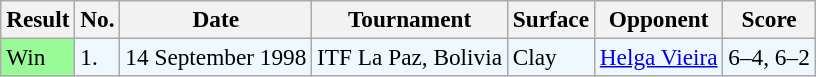<table class="sortable wikitable" style=font-size:97%>
<tr>
<th>Result</th>
<th>No.</th>
<th>Date</th>
<th>Tournament</th>
<th>Surface</th>
<th>Opponent</th>
<th class=unsortable>Score</th>
</tr>
<tr style="background:#f0f8ff;">
<td bgcolor="98FB98">Win</td>
<td>1.</td>
<td>14 September 1998</td>
<td>ITF La Paz, Bolivia</td>
<td>Clay</td>
<td> <a href='#'>Helga Vieira</a></td>
<td>6–4, 6–2</td>
</tr>
</table>
